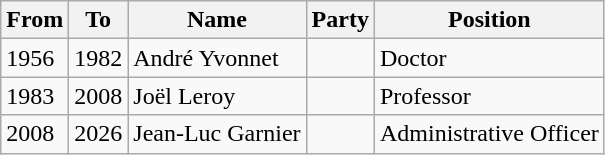<table class="wikitable">
<tr>
<th>From</th>
<th>To</th>
<th>Name</th>
<th>Party</th>
<th>Position</th>
</tr>
<tr>
<td>1956</td>
<td>1982</td>
<td>André Yvonnet</td>
<td></td>
<td>Doctor</td>
</tr>
<tr>
<td>1983</td>
<td>2008</td>
<td>Joël Leroy</td>
<td></td>
<td>Professor</td>
</tr>
<tr>
<td>2008</td>
<td>2026</td>
<td>Jean-Luc Garnier</td>
<td></td>
<td>Administrative Officer</td>
</tr>
</table>
